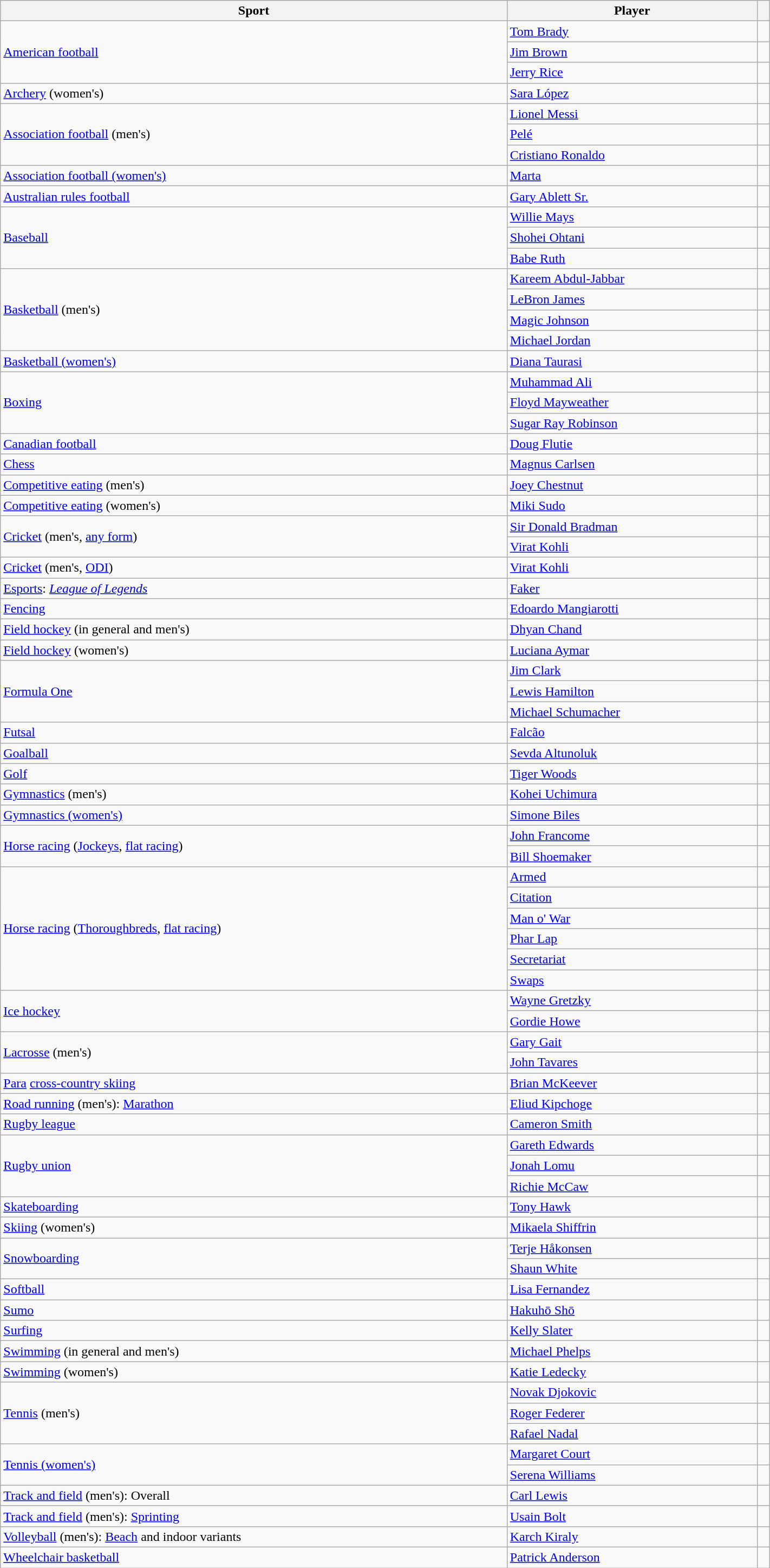<table class="wikitable mw-uncollapsed" style="width:75%;">
<tr>
<th>Sport</th>
<th>Player</th>
<th></th>
</tr>
<tr>
<td rowspan="3"><a href='#'>American football</a></td>
<td><a href='#'>Tom Brady</a></td>
<td></td>
</tr>
<tr>
<td><a href='#'>Jim Brown</a></td>
<td></td>
</tr>
<tr>
<td><a href='#'>Jerry Rice</a></td>
<td></td>
</tr>
<tr>
<td><a href='#'>Archery</a> (women's)</td>
<td><a href='#'>Sara López</a></td>
<td></td>
</tr>
<tr>
<td rowspan="3"><a href='#'>Association football</a> (men's)</td>
<td><a href='#'>Lionel Messi</a></td>
<td></td>
</tr>
<tr>
<td><a href='#'>Pelé</a></td>
<td></td>
</tr>
<tr>
<td><a href='#'>Cristiano Ronaldo</a></td>
<td></td>
</tr>
<tr>
<td><a href='#'>Association football (women's)</a></td>
<td><a href='#'>Marta</a></td>
<td></td>
</tr>
<tr>
<td><a href='#'>Australian rules football</a></td>
<td><a href='#'>Gary Ablett Sr.</a></td>
<td></td>
</tr>
<tr>
<td rowspan="3"><a href='#'>Baseball</a></td>
<td><a href='#'>Willie Mays</a></td>
<td></td>
</tr>
<tr>
<td><a href='#'>Shohei Ohtani</a></td>
<td></td>
</tr>
<tr>
<td><a href='#'>Babe Ruth</a></td>
<td></td>
</tr>
<tr>
<td rowspan="4"><a href='#'>Basketball</a> (men's)</td>
<td><a href='#'>Kareem Abdul-Jabbar</a></td>
<td></td>
</tr>
<tr>
<td><a href='#'>LeBron James</a></td>
<td></td>
</tr>
<tr>
<td><a href='#'>Magic Johnson</a></td>
<td></td>
</tr>
<tr>
<td><a href='#'>Michael Jordan</a></td>
<td></td>
</tr>
<tr>
<td><a href='#'>Basketball (women's)</a></td>
<td><a href='#'>Diana Taurasi</a></td>
<td></td>
</tr>
<tr>
<td rowspan="3"><a href='#'>Boxing</a></td>
<td><a href='#'>Muhammad Ali</a></td>
<td></td>
</tr>
<tr>
<td><a href='#'>Floyd Mayweather</a></td>
<td></td>
</tr>
<tr>
<td><a href='#'>Sugar Ray Robinson</a></td>
<td></td>
</tr>
<tr>
<td><a href='#'>Canadian football</a></td>
<td><a href='#'>Doug Flutie</a></td>
<td></td>
</tr>
<tr>
<td><a href='#'>Chess</a></td>
<td><a href='#'>Magnus Carlsen</a></td>
<td></td>
</tr>
<tr>
<td><a href='#'>Competitive eating</a> (men's)</td>
<td><a href='#'>Joey Chestnut</a></td>
<td></td>
</tr>
<tr>
<td><a href='#'>Competitive eating</a> (women's)</td>
<td><a href='#'>Miki Sudo</a></td>
<td></td>
</tr>
<tr>
<td rowspan="2"><a href='#'>Cricket</a> (men's, <a href='#'>any form</a>)</td>
<td><a href='#'>Sir Donald Bradman</a></td>
<td></td>
</tr>
<tr>
<td><a href='#'>Virat Kohli</a></td>
<td></td>
</tr>
<tr>
<td><a href='#'>Cricket</a> (men's, <a href='#'>ODI</a>)</td>
<td><a href='#'>Virat Kohli</a></td>
<td></td>
</tr>
<tr>
<td><a href='#'>Esports</a>: <em><a href='#'>League of Legends</a></em></td>
<td><a href='#'>Faker</a></td>
<td></td>
</tr>
<tr>
<td><a href='#'>Fencing</a></td>
<td><a href='#'>Edoardo Mangiarotti</a></td>
<td></td>
</tr>
<tr>
<td><a href='#'>Field hockey</a> (in general and men's)</td>
<td><a href='#'>Dhyan Chand</a></td>
<td></td>
</tr>
<tr>
<td><a href='#'>Field hockey</a> (women's)</td>
<td><a href='#'>Luciana Aymar</a></td>
<td></td>
</tr>
<tr>
<td rowspan="3"><a href='#'>Formula One</a></td>
<td><a href='#'>Jim Clark</a></td>
<td></td>
</tr>
<tr>
<td><a href='#'>Lewis Hamilton</a></td>
<td></td>
</tr>
<tr>
<td><a href='#'>Michael Schumacher</a></td>
<td></td>
</tr>
<tr>
<td><a href='#'>Futsal</a></td>
<td><a href='#'> Falcão</a></td>
<td></td>
</tr>
<tr>
<td><a href='#'>Goalball</a></td>
<td><a href='#'>Sevda Altunoluk</a></td>
<td></td>
</tr>
<tr>
<td><a href='#'>Golf</a></td>
<td><a href='#'>Tiger Woods</a></td>
<td></td>
</tr>
<tr>
<td><a href='#'>Gymnastics</a> (men's)</td>
<td><a href='#'>Kohei Uchimura</a></td>
<td></td>
</tr>
<tr>
<td><a href='#'>Gymnastics (women's)</a></td>
<td><a href='#'>Simone Biles</a></td>
<td></td>
</tr>
<tr>
<td rowspan="2"><a href='#'>Horse racing</a> (<a href='#'>Jockeys</a>, <a href='#'>flat racing</a>)</td>
<td><a href='#'>John Francome</a></td>
<td></td>
</tr>
<tr>
<td><a href='#'>Bill Shoemaker</a></td>
<td></td>
</tr>
<tr>
<td rowspan="6"><a href='#'>Horse racing</a> (<a href='#'>Thoroughbreds</a>, <a href='#'>flat racing</a>)</td>
<td><a href='#'>Armed</a></td>
<td></td>
</tr>
<tr>
<td><a href='#'>Citation</a></td>
<td></td>
</tr>
<tr>
<td><a href='#'>Man o' War</a></td>
<td></td>
</tr>
<tr>
<td><a href='#'>Phar Lap</a></td>
<td></td>
</tr>
<tr>
<td><a href='#'>Secretariat</a></td>
<td></td>
</tr>
<tr>
<td><a href='#'>Swaps</a></td>
<td></td>
</tr>
<tr>
<td rowspan="2"><a href='#'>Ice hockey</a></td>
<td><a href='#'>Wayne Gretzky</a></td>
<td></td>
</tr>
<tr>
<td><a href='#'>Gordie Howe</a></td>
<td></td>
</tr>
<tr>
<td rowspan="2"><a href='#'>Lacrosse</a> (men's)</td>
<td><a href='#'>Gary Gait</a></td>
<td></td>
</tr>
<tr>
<td><a href='#'>John Tavares</a></td>
<td></td>
</tr>
<tr>
<td><a href='#'>Para</a> <a href='#'>cross-country skiing</a></td>
<td><a href='#'>Brian McKeever</a></td>
<td></td>
</tr>
<tr>
<td><a href='#'>Road running</a> (men's): <a href='#'>Marathon</a></td>
<td><a href='#'>Eliud Kipchoge</a></td>
<td></td>
</tr>
<tr>
<td><a href='#'>Rugby league</a></td>
<td><a href='#'>Cameron Smith</a></td>
<td></td>
</tr>
<tr>
<td rowspan="3"><a href='#'>Rugby union</a></td>
<td><a href='#'>Gareth Edwards</a></td>
<td></td>
</tr>
<tr>
<td><a href='#'>Jonah Lomu</a></td>
<td></td>
</tr>
<tr>
<td><a href='#'>Richie McCaw</a></td>
<td></td>
</tr>
<tr>
<td><a href='#'>Skateboarding</a></td>
<td><a href='#'>Tony Hawk</a></td>
<td></td>
</tr>
<tr>
<td><a href='#'>Skiing</a> (women's)</td>
<td><a href='#'>Mikaela Shiffrin</a></td>
<td></td>
</tr>
<tr>
<td rowspan="2"><a href='#'>Snowboarding</a></td>
<td><a href='#'>Terje Håkonsen</a></td>
<td></td>
</tr>
<tr>
<td><a href='#'>Shaun White</a></td>
<td></td>
</tr>
<tr>
<td><a href='#'>Softball</a></td>
<td><a href='#'>Lisa Fernandez</a></td>
<td></td>
</tr>
<tr>
<td><a href='#'>Sumo</a></td>
<td><a href='#'>Hakuhō Shō</a></td>
<td></td>
</tr>
<tr>
<td><a href='#'>Surfing</a></td>
<td><a href='#'>Kelly Slater</a></td>
<td></td>
</tr>
<tr>
<td><a href='#'>Swimming</a> (in general and men's)</td>
<td><a href='#'>Michael Phelps</a></td>
<td></td>
</tr>
<tr>
<td><a href='#'>Swimming</a> (women's)</td>
<td><a href='#'>Katie Ledecky</a></td>
<td></td>
</tr>
<tr>
<td rowspan="3"><a href='#'>Tennis</a> (men's)</td>
<td><a href='#'>Novak Djokovic</a></td>
<td></td>
</tr>
<tr>
<td><a href='#'>Roger Federer</a></td>
<td></td>
</tr>
<tr>
<td><a href='#'>Rafael Nadal</a></td>
<td></td>
</tr>
<tr>
<td rowspan="2"><a href='#'>Tennis (women's)</a></td>
<td><a href='#'>Margaret Court</a></td>
<td></td>
</tr>
<tr>
<td><a href='#'>Serena Williams</a></td>
<td></td>
</tr>
<tr>
<td><a href='#'>Track and field</a> (men's): Overall</td>
<td><a href='#'>Carl Lewis</a></td>
<td></td>
</tr>
<tr>
<td><a href='#'>Track and field</a> (men's): <a href='#'>Sprinting</a></td>
<td><a href='#'>Usain Bolt</a></td>
<td></td>
</tr>
<tr>
<td><a href='#'>Volleyball</a> (men's): <a href='#'>Beach</a> and indoor variants</td>
<td><a href='#'>Karch Kiraly</a></td>
<td></td>
</tr>
<tr>
<td><a href='#'>Wheelchair basketball</a></td>
<td><a href='#'>Patrick Anderson</a></td>
<td></td>
</tr>
</table>
